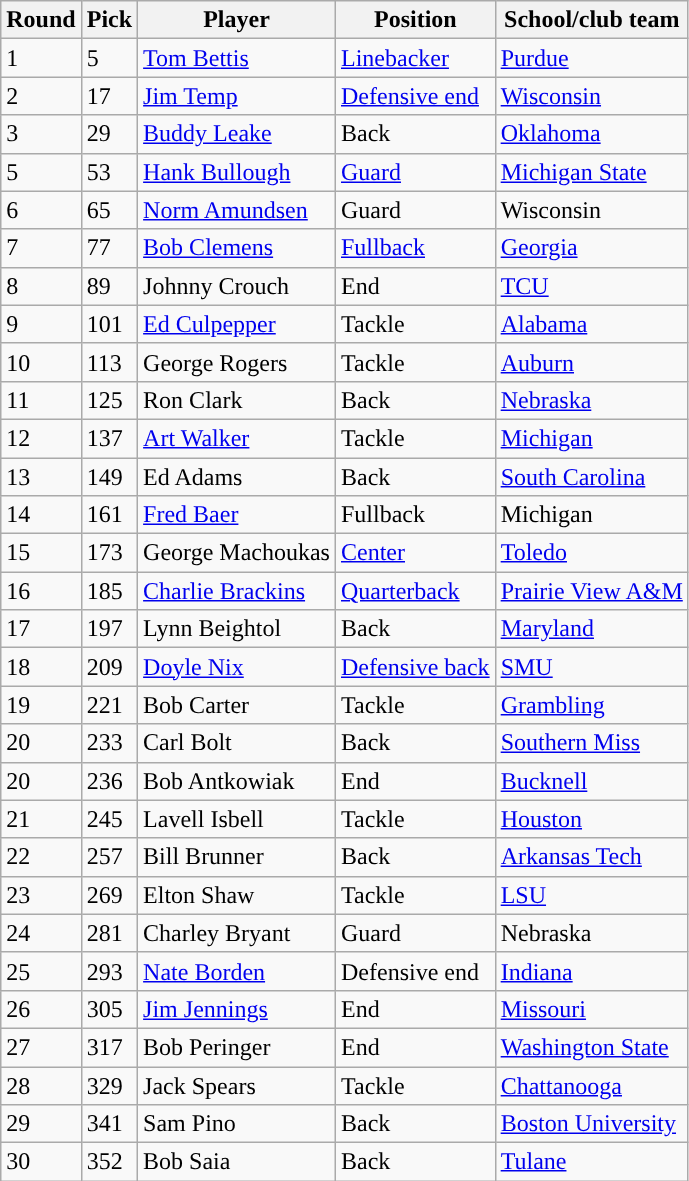<table class="wikitable sortable sortable">
<tr>
<th>Round</th>
<th>Pick</th>
<th>Player</th>
<th>Position</th>
<th>School/club team</th>
</tr>
<tr>
<td>1</td>
<td>5</td>
<td><a href='#'>Tom Bettis</a></td>
<td><a href='#'>Linebacker</a></td>
<td><a href='#'>Purdue</a></td>
</tr>
<tr>
<td>2</td>
<td>17</td>
<td><a href='#'>Jim Temp</a></td>
<td><a href='#'>Defensive end</a></td>
<td><a href='#'>Wisconsin</a></td>
</tr>
<tr>
<td>3</td>
<td>29</td>
<td><a href='#'>Buddy Leake</a></td>
<td>Back</td>
<td><a href='#'>Oklahoma</a></td>
</tr>
<tr>
<td>5</td>
<td>53</td>
<td><a href='#'>Hank Bullough</a></td>
<td><a href='#'>Guard</a></td>
<td><a href='#'>Michigan State</a></td>
</tr>
<tr>
<td>6</td>
<td>65</td>
<td><a href='#'>Norm Amundsen</a></td>
<td>Guard</td>
<td>Wisconsin</td>
</tr>
<tr>
<td>7</td>
<td>77</td>
<td><a href='#'>Bob Clemens</a></td>
<td><a href='#'>Fullback</a></td>
<td><a href='#'>Georgia</a></td>
</tr>
<tr>
<td>8</td>
<td>89</td>
<td>Johnny Crouch</td>
<td>End</td>
<td><a href='#'>TCU</a></td>
</tr>
<tr>
<td>9</td>
<td>101</td>
<td><a href='#'>Ed Culpepper</a></td>
<td>Tackle</td>
<td><a href='#'>Alabama</a></td>
</tr>
<tr>
<td>10</td>
<td>113</td>
<td>George Rogers</td>
<td>Tackle</td>
<td><a href='#'>Auburn</a></td>
</tr>
<tr>
<td>11</td>
<td>125</td>
<td>Ron Clark</td>
<td>Back</td>
<td><a href='#'>Nebraska</a></td>
</tr>
<tr>
<td>12</td>
<td>137</td>
<td><a href='#'>Art Walker</a></td>
<td>Tackle</td>
<td><a href='#'>Michigan</a></td>
</tr>
<tr>
<td>13</td>
<td>149</td>
<td>Ed Adams</td>
<td>Back</td>
<td><a href='#'>South Carolina</a></td>
</tr>
<tr>
<td>14</td>
<td>161</td>
<td><a href='#'>Fred Baer</a></td>
<td>Fullback</td>
<td>Michigan</td>
</tr>
<tr>
<td>15</td>
<td>173</td>
<td>George Machoukas</td>
<td><a href='#'>Center</a></td>
<td><a href='#'>Toledo</a></td>
</tr>
<tr>
<td>16</td>
<td>185</td>
<td><a href='#'>Charlie Brackins</a></td>
<td><a href='#'>Quarterback</a></td>
<td><a href='#'>Prairie View A&M</a></td>
</tr>
<tr>
<td>17</td>
<td>197</td>
<td>Lynn Beightol</td>
<td>Back</td>
<td><a href='#'>Maryland</a></td>
</tr>
<tr>
<td>18</td>
<td>209</td>
<td><a href='#'>Doyle Nix</a></td>
<td><a href='#'>Defensive back</a></td>
<td><a href='#'>SMU</a></td>
</tr>
<tr>
<td>19</td>
<td>221</td>
<td>Bob Carter</td>
<td>Tackle</td>
<td><a href='#'>Grambling</a></td>
</tr>
<tr>
<td>20</td>
<td>233</td>
<td>Carl Bolt</td>
<td>Back</td>
<td><a href='#'>Southern Miss</a></td>
</tr>
<tr>
<td>20</td>
<td>236</td>
<td>Bob Antkowiak</td>
<td>End</td>
<td><a href='#'>Bucknell</a></td>
</tr>
<tr>
<td>21</td>
<td>245</td>
<td>Lavell Isbell</td>
<td>Tackle</td>
<td><a href='#'>Houston</a></td>
</tr>
<tr>
<td>22</td>
<td>257</td>
<td>Bill Brunner</td>
<td>Back</td>
<td><a href='#'>Arkansas Tech</a></td>
</tr>
<tr>
<td>23</td>
<td>269</td>
<td>Elton Shaw</td>
<td>Tackle</td>
<td><a href='#'>LSU</a></td>
</tr>
<tr>
<td>24</td>
<td>281</td>
<td>Charley Bryant</td>
<td>Guard</td>
<td>Nebraska</td>
</tr>
<tr>
<td>25</td>
<td>293</td>
<td><a href='#'>Nate Borden</a></td>
<td>Defensive end</td>
<td><a href='#'>Indiana</a></td>
</tr>
<tr>
<td>26</td>
<td>305</td>
<td><a href='#'>Jim Jennings</a></td>
<td>End</td>
<td><a href='#'>Missouri</a></td>
</tr>
<tr>
<td>27</td>
<td>317</td>
<td>Bob Peringer</td>
<td>End</td>
<td><a href='#'>Washington State</a></td>
</tr>
<tr>
<td>28</td>
<td>329</td>
<td>Jack Spears</td>
<td>Tackle</td>
<td><a href='#'>Chattanooga</a></td>
</tr>
<tr>
<td>29</td>
<td>341</td>
<td>Sam Pino</td>
<td>Back</td>
<td><a href='#'>Boston University</a></td>
</tr>
<tr>
<td>30</td>
<td>352</td>
<td>Bob Saia</td>
<td>Back</td>
<td><a href='#'>Tulane</a></td>
</tr>
</table>
